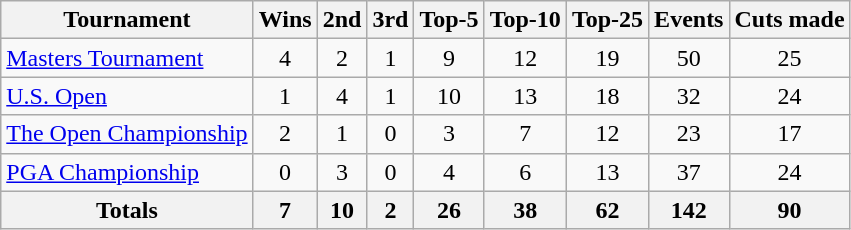<table class=wikitable style=text-align:center>
<tr>
<th>Tournament</th>
<th>Wins</th>
<th>2nd</th>
<th>3rd</th>
<th>Top-5</th>
<th>Top-10</th>
<th>Top-25</th>
<th>Events</th>
<th>Cuts made</th>
</tr>
<tr>
<td align=left><a href='#'>Masters Tournament</a></td>
<td>4</td>
<td>2</td>
<td>1</td>
<td>9</td>
<td>12</td>
<td>19</td>
<td>50</td>
<td>25</td>
</tr>
<tr>
<td align=left><a href='#'>U.S. Open</a></td>
<td>1</td>
<td>4</td>
<td>1</td>
<td>10</td>
<td>13</td>
<td>18</td>
<td>32</td>
<td>24</td>
</tr>
<tr>
<td align=left><a href='#'>The Open Championship</a></td>
<td>2</td>
<td>1</td>
<td>0</td>
<td>3</td>
<td>7</td>
<td>12</td>
<td>23</td>
<td>17</td>
</tr>
<tr>
<td align=left><a href='#'>PGA Championship</a></td>
<td>0</td>
<td>3</td>
<td>0</td>
<td>4</td>
<td>6</td>
<td>13</td>
<td>37</td>
<td>24</td>
</tr>
<tr>
<th>Totals</th>
<th>7</th>
<th>10</th>
<th>2</th>
<th>26</th>
<th>38</th>
<th>62</th>
<th>142</th>
<th>90</th>
</tr>
</table>
